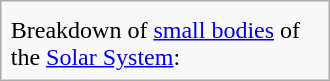<table class="infobox" style="width: 220px;">
<tr>
<td align=center></td>
</tr>
<tr>
<td>Breakdown of  <a href='#'>small bodies</a> of the <a href='#'>Solar System</a>:<br>


</td>
</tr>
</table>
